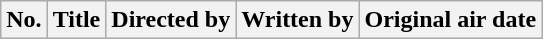<table class="wikitable plainrowheaders" style="background:#fff;">
<tr>
<th style="background:#;">No.</th>
<th style="background:#;">Title</th>
<th style="background:#;">Directed by</th>
<th style="background:#;">Written by</th>
<th style="background:#;">Original air date<br>





</th>
</tr>
</table>
